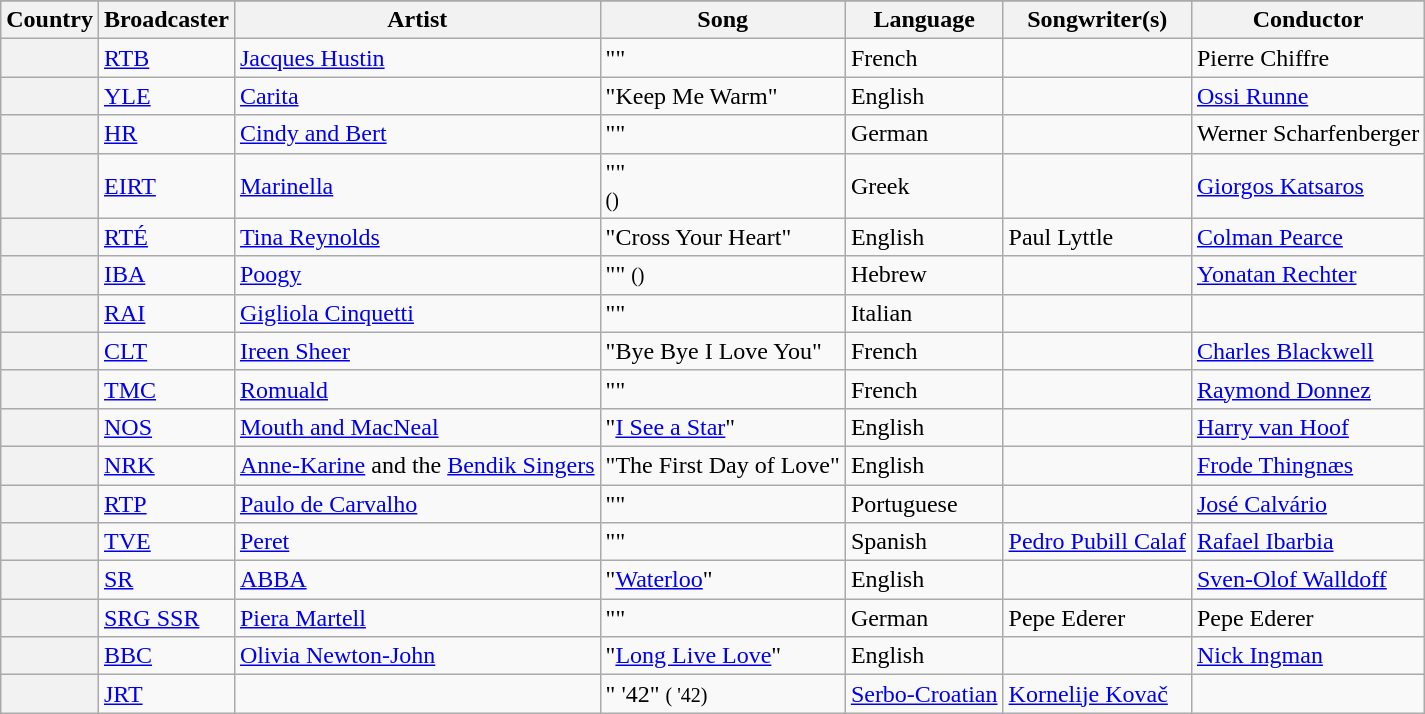<table class="wikitable plainrowheaders sticky-header">
<tr>
</tr>
<tr>
<th scope="col">Country</th>
<th scope="col">Broadcaster</th>
<th scope="col">Artist</th>
<th scope="col">Song</th>
<th scope="col">Language</th>
<th scope="col">Songwriter(s)</th>
<th scope="col">Conductor</th>
</tr>
<tr>
<th scope="row"></th>
<td><a href='#'>RTB</a></td>
<td><a href='#'>Jacques Hustin</a></td>
<td>""</td>
<td>French</td>
<td></td>
<td>Pierre Chiffre</td>
</tr>
<tr>
<th scope="row"></th>
<td><a href='#'>YLE</a></td>
<td><a href='#'>Carita</a></td>
<td>"Keep Me Warm"</td>
<td>English</td>
<td></td>
<td><a href='#'>Ossi Runne</a></td>
</tr>
<tr>
<th scope="row"></th>
<td><a href='#'>HR</a></td>
<td><a href='#'>Cindy and Bert</a></td>
<td>""</td>
<td>German</td>
<td></td>
<td>Werner Scharfenberger</td>
</tr>
<tr>
<th scope="row"></th>
<td><a href='#'>EIRT</a></td>
<td><a href='#'>Marinella</a></td>
<td>""<br><small>()</small></td>
<td>Greek</td>
<td></td>
<td><a href='#'>Giorgos Katsaros</a></td>
</tr>
<tr>
<th scope="row"></th>
<td><a href='#'>RTÉ</a></td>
<td><a href='#'>Tina Reynolds</a></td>
<td>"Cross Your Heart"</td>
<td>English</td>
<td>Paul Lyttle</td>
<td><a href='#'>Colman Pearce</a></td>
</tr>
<tr>
<th scope="row"></th>
<td><a href='#'>IBA</a></td>
<td><a href='#'>Poogy</a></td>
<td>"" <small>()</small></td>
<td>Hebrew</td>
<td></td>
<td><a href='#'>Yonatan Rechter</a></td>
</tr>
<tr>
<th scope="row"></th>
<td><a href='#'>RAI</a></td>
<td><a href='#'>Gigliola Cinquetti</a></td>
<td>""</td>
<td>Italian</td>
<td></td>
<td></td>
</tr>
<tr>
<th scope="row"></th>
<td><a href='#'>CLT</a></td>
<td><a href='#'>Ireen Sheer</a></td>
<td>"Bye Bye I Love You"</td>
<td>French</td>
<td></td>
<td><a href='#'>Charles Blackwell</a></td>
</tr>
<tr>
<th scope="row"></th>
<td><a href='#'>TMC</a></td>
<td><a href='#'>Romuald</a></td>
<td>""</td>
<td>French</td>
<td></td>
<td><a href='#'>Raymond Donnez</a></td>
</tr>
<tr>
<th scope="row"></th>
<td><a href='#'>NOS</a></td>
<td><a href='#'>Mouth and MacNeal</a></td>
<td>"<a href='#'>I See a Star</a>"</td>
<td>English</td>
<td></td>
<td><a href='#'>Harry van Hoof</a></td>
</tr>
<tr>
<th scope="row"></th>
<td><a href='#'>NRK</a></td>
<td><a href='#'>Anne-Karine</a> and the <a href='#'>Bendik Singers</a></td>
<td>"The First Day of Love"</td>
<td>English</td>
<td></td>
<td><a href='#'>Frode Thingnæs</a></td>
</tr>
<tr>
<th scope="row"></th>
<td><a href='#'>RTP</a></td>
<td><a href='#'>Paulo de Carvalho</a></td>
<td>""</td>
<td>Portuguese</td>
<td></td>
<td><a href='#'>José Calvário</a></td>
</tr>
<tr>
<th scope="row"></th>
<td><a href='#'>TVE</a></td>
<td><a href='#'>Peret</a></td>
<td>""</td>
<td>Spanish</td>
<td><a href='#'>Pedro Pubill Calaf</a></td>
<td><a href='#'>Rafael Ibarbia</a></td>
</tr>
<tr>
<th scope="row"></th>
<td><a href='#'>SR</a></td>
<td><a href='#'>ABBA</a></td>
<td>"<a href='#'>Waterloo</a>"</td>
<td>English</td>
<td></td>
<td><a href='#'>Sven-Olof Walldoff</a></td>
</tr>
<tr>
<th scope="row"></th>
<td><a href='#'>SRG SSR</a></td>
<td><a href='#'>Piera Martell</a></td>
<td>""</td>
<td>German</td>
<td>Pepe Ederer</td>
<td>Pepe Ederer</td>
</tr>
<tr>
<th scope="row"></th>
<td><a href='#'>BBC</a></td>
<td><a href='#'>Olivia Newton-John</a></td>
<td>"<a href='#'>Long Live Love</a>"</td>
<td>English</td>
<td></td>
<td><a href='#'>Nick Ingman</a></td>
</tr>
<tr>
<th scope="row"></th>
<td><a href='#'>JRT</a></td>
<td></td>
<td>" '42" <small>( '42)</small></td>
<td><a href='#'>Serbo-Croatian</a></td>
<td><a href='#'>Kornelije Kovač</a></td>
<td></td>
</tr>
</table>
